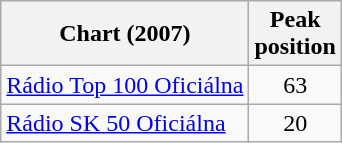<table class="wikitable">
<tr>
<th>Chart (2007)</th>
<th>Peak<br>position</th>
</tr>
<tr>
<td><a href='#'>Rádio Top 100 Oficiálna</a></td>
<td align="center">63</td>
</tr>
<tr>
<td><a href='#'>Rádio SK 50 Oficiálna</a></td>
<td align="center">20</td>
</tr>
</table>
